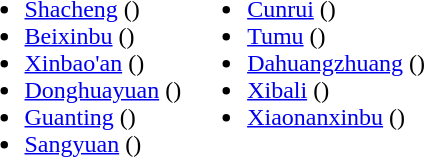<table>
<tr>
<td valign="top"><br><ul><li><a href='#'>Shacheng</a> ()</li><li><a href='#'>Beixinbu</a> ()</li><li><a href='#'>Xinbao'an</a> ()</li><li><a href='#'>Donghuayuan</a> ()</li><li><a href='#'>Guanting</a> ()</li><li><a href='#'>Sangyuan</a> ()</li></ul></td>
<td valign="top"><br><ul><li><a href='#'>Cunrui</a> ()</li><li><a href='#'>Tumu</a> ()</li><li><a href='#'>Dahuangzhuang</a> ()</li><li><a href='#'>Xibali</a> ()</li><li><a href='#'>Xiaonanxinbu</a> ()</li></ul></td>
</tr>
</table>
